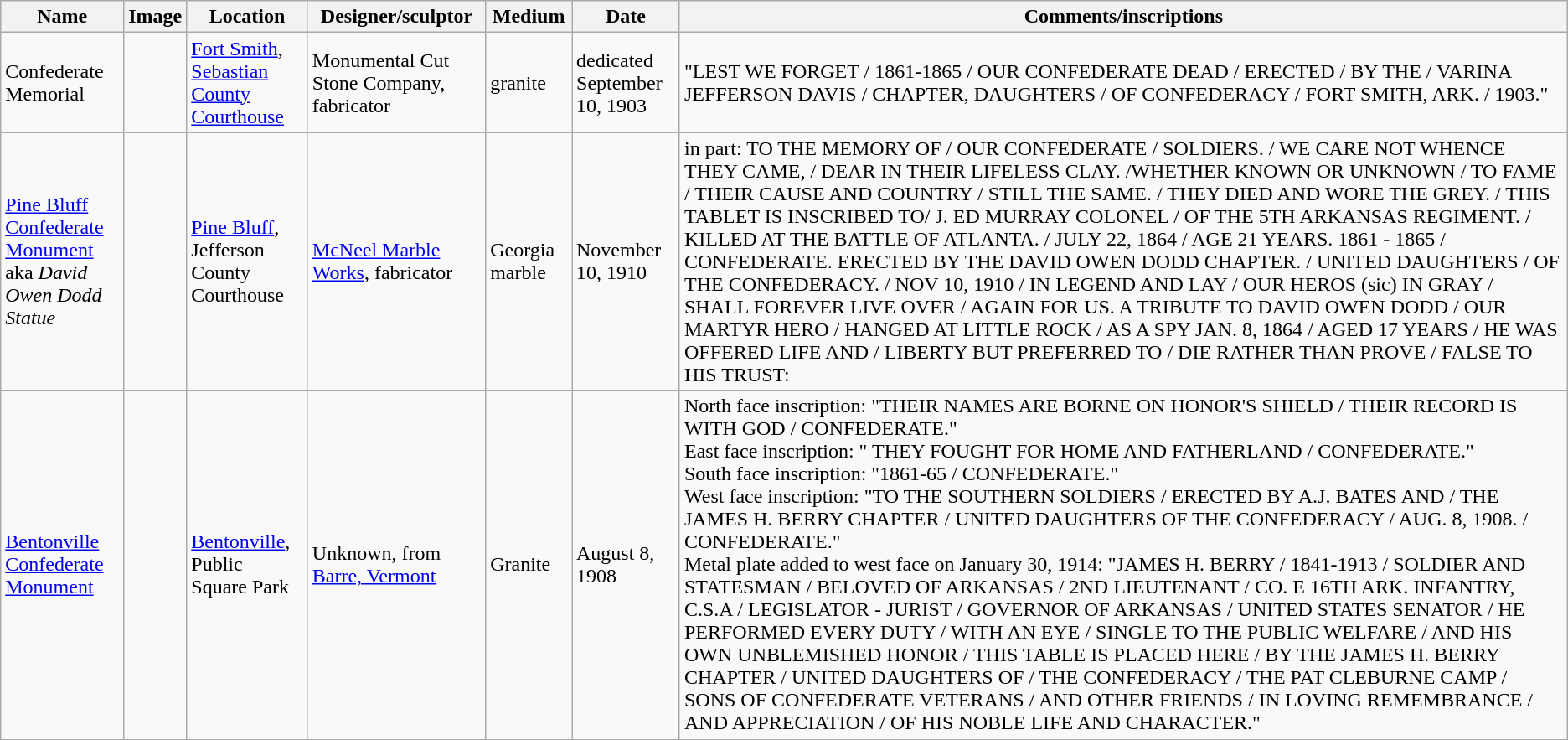<table class="wikitable sortable">
<tr>
<th>Name</th>
<th>Image</th>
<th>Location</th>
<th>Designer/sculptor</th>
<th>Medium</th>
<th>Date</th>
<th>Comments/inscriptions</th>
</tr>
<tr>
<td>Confederate Memorial</td>
<td></td>
<td><a href='#'>Fort Smith</a>,<br><a href='#'>Sebastian County Courthouse</a></td>
<td>Monumental Cut Stone Company, fabricator</td>
<td>granite</td>
<td>dedicated September 10, 1903</td>
<td>"LEST WE FORGET / 1861-1865 / OUR CONFEDERATE DEAD / ERECTED / BY THE / VARINA JEFFERSON DAVIS / CHAPTER, DAUGHTERS / OF CONFEDERACY / FORT SMITH, ARK. / 1903."</td>
</tr>
<tr>
<td><a href='#'>Pine Bluff Confederate Monument</a><br> aka <em>David Owen Dodd Statue</em></td>
<td></td>
<td><a href='#'>Pine Bluff</a>,<br>Jefferson County Courthouse</td>
<td><a href='#'>McNeel Marble Works</a>, fabricator</td>
<td>Georgia marble</td>
<td>November 10, 1910 </td>
<td>in part: TO THE MEMORY OF / OUR CONFEDERATE / SOLDIERS. / WE CARE NOT WHENCE THEY CAME, / DEAR IN THEIR LIFELESS CLAY. /WHETHER KNOWN OR UNKNOWN / TO FAME / THEIR CAUSE AND COUNTRY / STILL THE SAME. / THEY DIED AND WORE THE GREY. / THIS TABLET IS INSCRIBED TO/ J. ED MURRAY COLONEL / OF THE 5TH ARKANSAS REGIMENT. / KILLED AT THE BATTLE OF ATLANTA. / JULY 22, 1864 / AGE 21 YEARS. 1861 - 1865 / CONFEDERATE.  ERECTED BY THE DAVID OWEN DODD CHAPTER. / UNITED DAUGHTERS  / OF THE CONFEDERACY. / NOV 10, 1910 / IN LEGEND AND LAY / OUR HEROS (sic) IN GRAY / SHALL FOREVER LIVE OVER / AGAIN FOR US. A TRIBUTE TO DAVID OWEN DODD / OUR MARTYR HERO / HANGED AT LITTLE ROCK / AS A SPY JAN. 8, 1864 / AGED 17 YEARS / HE WAS OFFERED LIFE AND / LIBERTY BUT PREFERRED TO / DIE RATHER THAN PROVE / FALSE TO HIS TRUST:</td>
</tr>
<tr>
<td><a href='#'>Bentonville Confederate Monument</a></td>
<td></td>
<td><a href='#'>Bentonville</a>,    Public Square Park</td>
<td>Unknown, from <a href='#'>Barre, Vermont</a></td>
<td>Granite</td>
<td>August 8, 1908</td>
<td>North face inscription: "THEIR NAMES ARE BORNE ON HONOR'S SHIELD / THEIR RECORD IS WITH GOD / CONFEDERATE."<br>East face inscription: " THEY FOUGHT FOR HOME AND FATHERLAND / CONFEDERATE."<br>South face inscription: "1861-65 / CONFEDERATE."<br>West face inscription: "TO THE SOUTHERN SOLDIERS / ERECTED BY A.J. BATES AND / THE JAMES H. BERRY CHAPTER / UNITED DAUGHTERS OF THE CONFEDERACY / AUG. 8, 1908. / CONFEDERATE."<br>Metal plate added to west face on January 30, 1914: "JAMES H. BERRY / 1841-1913 / SOLDIER AND STATESMAN / BELOVED OF ARKANSAS / 2ND LIEUTENANT / CO. E 16TH ARK. INFANTRY, C.S.A / LEGISLATOR - JURIST / GOVERNOR OF ARKANSAS / UNITED STATES SENATOR / HE PERFORMED EVERY DUTY / WITH AN EYE / SINGLE TO THE PUBLIC WELFARE / AND HIS OWN UNBLEMISHED HONOR / THIS TABLE IS PLACED HERE / BY THE JAMES H. BERRY CHAPTER / UNITED DAUGHTERS OF / THE CONFEDERACY / THE PAT CLEBURNE CAMP / SONS OF CONFEDERATE VETERANS / AND OTHER FRIENDS / IN LOVING REMEMBRANCE / AND APPRECIATION / OF HIS NOBLE LIFE AND CHARACTER."</td>
</tr>
<tr>
</tr>
</table>
